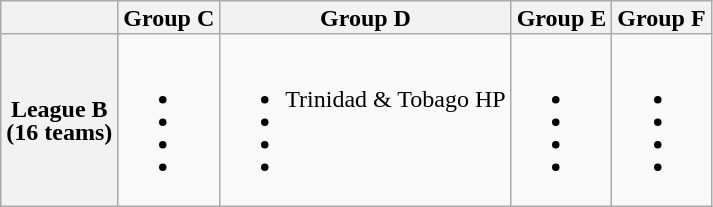<table class="wikitable" style="line-height:15px;">
<tr>
<th colspan=2></th>
<th>Group C</th>
<th>Group D</th>
<th>Group E</th>
<th>Group F</th>
</tr>
<tr>
<th colspan=2>League B<br>(16 teams)</th>
<td><br><ul><li></li><li></li><li></li><li></li></ul></td>
<td><br><ul><li> Trinidad & Tobago HP</li><li></li><li></li><li></li></ul></td>
<td><br><ul><li></li><li></li><li></li><li></li></ul></td>
<td><br><ul><li></li><li></li><li></li><li></li></ul></td>
</tr>
</table>
